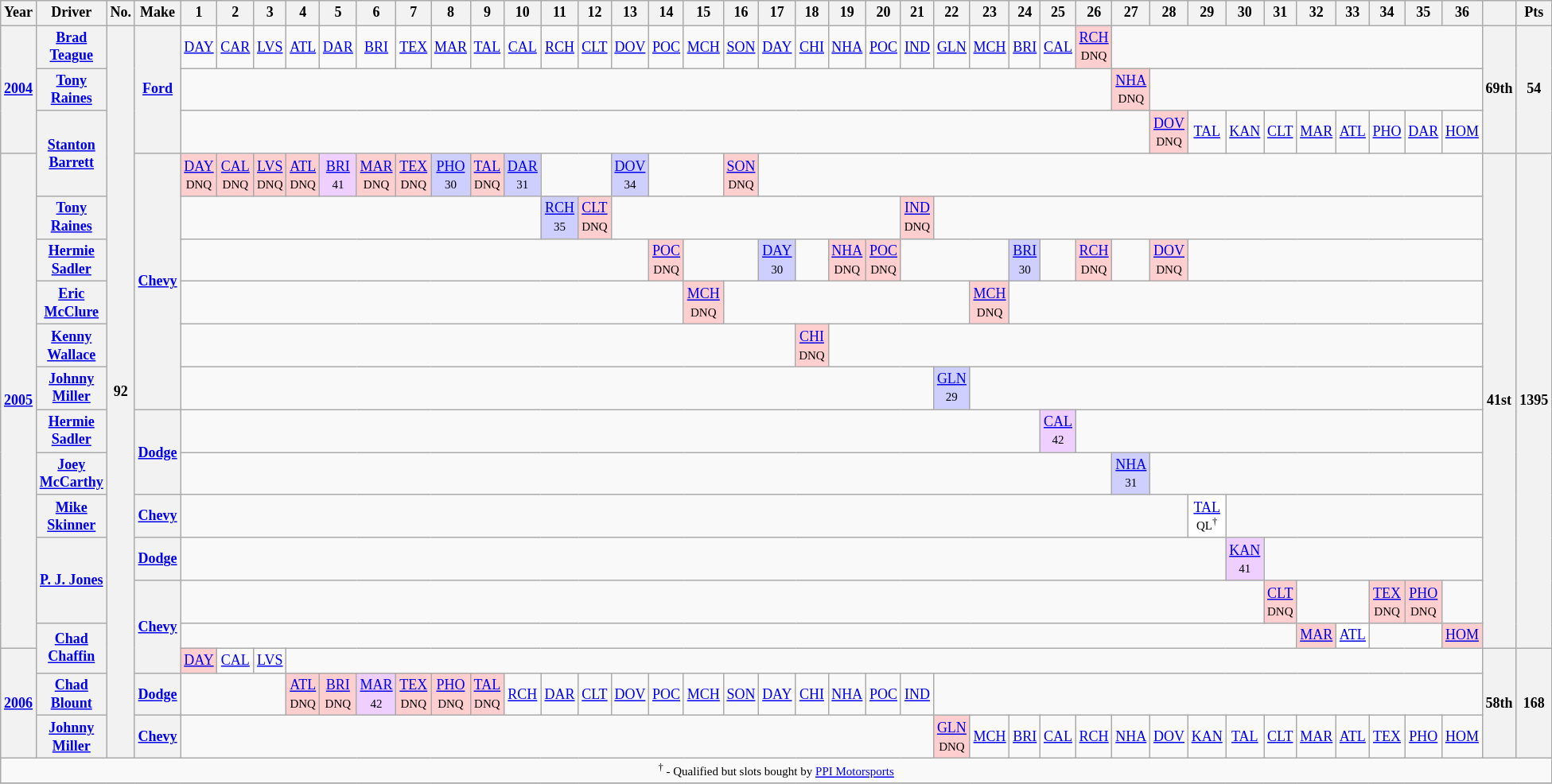<table class="wikitable" style="text-align:center; font-size:75%">
<tr>
<th>Year</th>
<th>Driver</th>
<th>No.</th>
<th>Make</th>
<th>1</th>
<th>2</th>
<th>3</th>
<th>4</th>
<th>5</th>
<th>6</th>
<th>7</th>
<th>8</th>
<th>9</th>
<th>10</th>
<th>11</th>
<th>12</th>
<th>13</th>
<th>14</th>
<th>15</th>
<th>16</th>
<th>17</th>
<th>18</th>
<th>19</th>
<th>20</th>
<th>21</th>
<th>22</th>
<th>23</th>
<th>24</th>
<th>25</th>
<th>26</th>
<th>27</th>
<th>28</th>
<th>29</th>
<th>30</th>
<th>31</th>
<th>32</th>
<th>33</th>
<th>34</th>
<th>35</th>
<th>36</th>
<th></th>
<th>Pts</th>
</tr>
<tr>
<th rowspan=3><a href='#'>2004</a></th>
<th><a href='#'>Brad Teague</a></th>
<th rowspan=18>92</th>
<th rowspan=3><a href='#'>Ford</a></th>
<td><a href='#'>DAY</a></td>
<td><a href='#'>CAR</a></td>
<td><a href='#'>LVS</a></td>
<td><a href='#'>ATL</a></td>
<td><a href='#'>DAR</a></td>
<td><a href='#'>BRI</a></td>
<td><a href='#'>TEX</a></td>
<td><a href='#'>MAR</a></td>
<td><a href='#'>TAL</a></td>
<td><a href='#'>CAL</a></td>
<td><a href='#'>RCH</a></td>
<td><a href='#'>CLT</a></td>
<td><a href='#'>DOV</a></td>
<td><a href='#'>POC</a></td>
<td><a href='#'>MCH</a></td>
<td><a href='#'>SON</a></td>
<td><a href='#'>DAY</a></td>
<td><a href='#'>CHI</a></td>
<td><a href='#'>NHA</a></td>
<td><a href='#'>POC</a></td>
<td><a href='#'>IND</a></td>
<td><a href='#'>GLN</a></td>
<td><a href='#'>MCH</a></td>
<td><a href='#'>BRI</a></td>
<td><a href='#'>CAL</a></td>
<td style="background:#FFCFCF;"><a href='#'>RCH</a><br><small>DNQ</small></td>
<td colspan=10></td>
<th rowspan=3>69th</th>
<th rowspan=3>54</th>
</tr>
<tr>
<th><a href='#'>Tony Raines</a></th>
<td colspan=26></td>
<td style="background:#FFCFCF;"><a href='#'>NHA</a><br><small>DNQ</small></td>
<td colspan=9></td>
</tr>
<tr>
<th rowspan=2><a href='#'>Stanton Barrett</a></th>
<td colspan=27></td>
<td style="background:#FFCFCF;"><a href='#'>DOV</a><br><small>DNQ</small></td>
<td><a href='#'>TAL</a></td>
<td><a href='#'>KAN</a></td>
<td><a href='#'>CLT</a></td>
<td><a href='#'>MAR</a></td>
<td><a href='#'>ATL</a></td>
<td><a href='#'>PHO</a></td>
<td><a href='#'>DAR</a></td>
<td><a href='#'>HOM</a></td>
</tr>
<tr>
<th rowspan=12><a href='#'>2005</a></th>
<th rowspan=6><a href='#'>Chevy</a></th>
<td style="background:#FFCFCF;"><a href='#'>DAY</a><br><small>DNQ</small></td>
<td style="background:#FFCFCF;"><a href='#'>CAL</a><br><small>DNQ</small></td>
<td style="background:#FFCFCF;"><a href='#'>LVS</a><br><small>DNQ</small></td>
<td style="background:#FFCFCF;"><a href='#'>ATL</a><br><small>DNQ</small></td>
<td style="background:#EFCFFF;"><a href='#'>BRI</a><br><small>41</small></td>
<td style="background:#FFCFCF;"><a href='#'>MAR</a><br><small>DNQ</small></td>
<td style="background:#FFCFCF;"><a href='#'>TEX</a><br><small>DNQ</small></td>
<td style="background:#CFCFFF;"><a href='#'>PHO</a><br><small>30</small></td>
<td style="background:#FFCFCF;"><a href='#'>TAL</a><br><small>DNQ</small></td>
<td style="background:#CFCFFF;"><a href='#'>DAR</a><br><small>31</small></td>
<td colspan=2></td>
<td style="background:#CFCFFF;"><a href='#'>DOV</a><br><small>34</small></td>
<td colspan=2></td>
<td style="background:#FFCFCF;"><a href='#'>SON</a><br><small>DNQ</small></td>
<td colspan=20></td>
<th rowspan=12>41st</th>
<th rowspan=12>1395</th>
</tr>
<tr>
<th><a href='#'>Tony Raines</a></th>
<td colspan=10></td>
<td style="background:#CFCFFF;"><a href='#'>RCH</a><br><small>35</small></td>
<td style="background:#FFCFCF;"><a href='#'>CLT</a><br><small>DNQ</small></td>
<td colspan=8></td>
<td style="background:#FFCFCF;"><a href='#'>IND</a><br><small>DNQ</small></td>
<td colspan=15></td>
</tr>
<tr>
<th><a href='#'>Hermie Sadler</a></th>
<td colspan=13></td>
<td style="background:#FFCFCF;"><a href='#'>POC</a><br><small>DNQ</small></td>
<td colspan=2></td>
<td style="background:#CFCFFF;"><a href='#'>DAY</a><br><small>30</small></td>
<td></td>
<td style="background:#FFCFCF;"><a href='#'>NHA</a><br><small>DNQ</small></td>
<td style="background:#FFCFCF;"><a href='#'>POC</a><br><small>DNQ</small></td>
<td colspan=3></td>
<td style="background:#CFCFFF;"><a href='#'>BRI</a><br><small>30</small></td>
<td></td>
<td style="background:#FFCFCF;"><a href='#'>RCH</a><br><small>DNQ</small></td>
<td></td>
<td style="background:#FFCFCF;"><a href='#'>DOV</a><br><small>DNQ</small></td>
<td colspan=8></td>
</tr>
<tr>
<th><a href='#'>Eric McClure</a></th>
<td colspan=14></td>
<td style="background:#FFCFCF;"><a href='#'>MCH</a><br><small>DNQ</small></td>
<td colspan=7></td>
<td style="background:#FFCFCF;"><a href='#'>MCH</a><br><small>DNQ</small></td>
<td colspan=13></td>
</tr>
<tr>
<th><a href='#'>Kenny Wallace</a></th>
<td colspan=17></td>
<td style="background:#FFCFCF;"><a href='#'>CHI</a><br><small>DNQ</small></td>
<td colspan=18></td>
</tr>
<tr>
<th><a href='#'>Johnny Miller</a></th>
<td colspan=21></td>
<td style="background:#CFCFFF;"><a href='#'>GLN</a><br><small>29</small></td>
<td colspan=14></td>
</tr>
<tr>
<th><a href='#'>Hermie Sadler</a></th>
<th rowspan=2><a href='#'>Dodge</a></th>
<td colspan=24></td>
<td style="background:#EFCFFF;"><a href='#'>CAL</a><br><small>42</small></td>
<td colspan=11></td>
</tr>
<tr>
<th><a href='#'>Joey McCarthy</a></th>
<td colspan=26></td>
<td style="background:#CFCFFF;"><a href='#'>NHA</a><br><small>31</small></td>
<td colspan=9></td>
</tr>
<tr>
<th><a href='#'>Mike Skinner</a></th>
<th><a href='#'>Chevy</a></th>
<td colspan=28></td>
<td style="background:#ffffff;"><a href='#'>TAL</a><br><small>QL<sup>†</sup></small></td>
<td colspan=7></td>
</tr>
<tr>
<th rowspan=2><a href='#'>P. J. Jones</a></th>
<th><a href='#'>Dodge</a></th>
<td colspan=29></td>
<td style="background:#efcfff;"><a href='#'>KAN</a><br><small>41</small></td>
<td colspan=6></td>
</tr>
<tr>
<th rowspan=3><a href='#'>Chevy</a></th>
<td colspan=30></td>
<td style="background:#ffcfcf;"><a href='#'>CLT</a><br><small>DNQ</small></td>
<td colspan=2></td>
<td style="background:#ffcfcf;"><a href='#'>TEX</a><br><small>DNQ</small></td>
<td style="background:#ffcfcf;"><a href='#'>PHO</a><br><small>DNQ</small></td>
<td></td>
</tr>
<tr>
<th rowspan=2><a href='#'>Chad Chaffin</a></th>
<td colspan=31></td>
<td style="background:#FFCFCF;"><a href='#'>MAR</a><br></td>
<td style="background:#FFFFFF;"><a href='#'>ATL</a><br></td>
<td colspan=2></td>
<td style="background:#FFCFCF;"><a href='#'>HOM</a><br></td>
</tr>
<tr>
<th rowspan=3><a href='#'>2006</a></th>
<td style="background:#FFCFCF;"><a href='#'>DAY</a><br></td>
<td><a href='#'>CAL</a></td>
<td><a href='#'>LVS</a></td>
<td colspan=33></td>
<th rowspan=3>58th</th>
<th rowspan=3>168</th>
</tr>
<tr>
<th><a href='#'>Chad Blount</a></th>
<th><a href='#'>Dodge</a></th>
<td colspan=3></td>
<td style="background:#FFCFCF;"><a href='#'>ATL</a><br><small>DNQ</small></td>
<td style="background:#FFCFCF;"><a href='#'>BRI</a><br><small>DNQ</small></td>
<td style="background:#EFCFFF;"><a href='#'>MAR</a><br><small>42</small></td>
<td style="background:#FFCFCF;"><a href='#'>TEX</a><br><small>DNQ</small></td>
<td style="background:#FFCFCF;"><a href='#'>PHO</a><br><small>DNQ</small></td>
<td style="background:#FFCFCF;"><a href='#'>TAL</a><br><small>DNQ</small></td>
<td><a href='#'>RCH</a></td>
<td><a href='#'>DAR</a></td>
<td><a href='#'>CLT</a></td>
<td><a href='#'>DOV</a></td>
<td><a href='#'>POC</a></td>
<td><a href='#'>MCH</a></td>
<td><a href='#'>SON</a></td>
<td><a href='#'>DAY</a></td>
<td><a href='#'>CHI</a></td>
<td><a href='#'>NHA</a></td>
<td><a href='#'>POC</a></td>
<td><a href='#'>IND</a></td>
<td colspan=15></td>
</tr>
<tr>
<th><a href='#'>Johnny Miller</a></th>
<th><a href='#'>Chevy</a></th>
<td colspan=21></td>
<td style="background:#FFCFCF;"><a href='#'>GLN</a><br><small>DNQ</small></td>
<td><a href='#'>MCH</a></td>
<td><a href='#'>BRI</a></td>
<td><a href='#'>CAL</a></td>
<td><a href='#'>RCH</a></td>
<td><a href='#'>NHA</a></td>
<td><a href='#'>DOV</a></td>
<td><a href='#'>KAN</a></td>
<td><a href='#'>TAL</a></td>
<td><a href='#'>CLT</a></td>
<td><a href='#'>MAR</a></td>
<td><a href='#'>ATL</a></td>
<td><a href='#'>TEX</a></td>
<td><a href='#'>PHO</a></td>
<td><a href='#'>HOM</a></td>
</tr>
<tr>
<td colspan=43><small><sup>†</sup> - Qualified but slots bought by <a href='#'>PPI Motorsports</a></small></td>
</tr>
<tr>
</tr>
</table>
